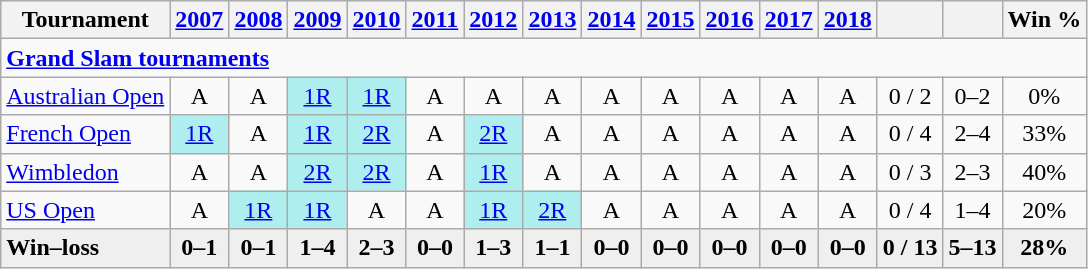<table class="wikitable" style="text-align:center;">
<tr>
<th>Tournament</th>
<th><a href='#'>2007</a></th>
<th><a href='#'>2008</a></th>
<th><a href='#'>2009</a></th>
<th><a href='#'>2010</a></th>
<th><a href='#'>2011</a></th>
<th><a href='#'>2012</a></th>
<th><a href='#'>2013</a></th>
<th><a href='#'>2014</a></th>
<th><a href='#'>2015</a></th>
<th><a href='#'>2016</a></th>
<th><a href='#'>2017</a></th>
<th><a href='#'>2018</a></th>
<th></th>
<th></th>
<th>Win %</th>
</tr>
<tr>
<td colspan=16 style="text-align:left;"><strong><a href='#'>Grand Slam tournaments</a></strong></td>
</tr>
<tr>
<td style="text-align:left;"><a href='#'>Australian Open</a></td>
<td>A</td>
<td>A</td>
<td style="background:#afeeee;"><a href='#'>1R</a></td>
<td style="background:#afeeee;"><a href='#'>1R</a></td>
<td>A</td>
<td>A</td>
<td>A</td>
<td>A</td>
<td>A</td>
<td>A</td>
<td>A</td>
<td>A</td>
<td>0 / 2</td>
<td>0–2</td>
<td>0%</td>
</tr>
<tr>
<td style="text-align:left;"><a href='#'>French Open</a></td>
<td style="background:#afeeee;"><a href='#'>1R</a></td>
<td>A</td>
<td style="background:#afeeee;"><a href='#'>1R</a></td>
<td style="background:#afeeee;"><a href='#'>2R</a></td>
<td>A</td>
<td style="background:#afeeee;"><a href='#'>2R</a></td>
<td>A</td>
<td>A</td>
<td>A</td>
<td>A</td>
<td>A</td>
<td>A</td>
<td>0 / 4</td>
<td>2–4</td>
<td>33%</td>
</tr>
<tr>
<td style="text-align:left;"><a href='#'>Wimbledon</a></td>
<td>A</td>
<td>A</td>
<td style="background:#afeeee;"><a href='#'>2R</a></td>
<td style="background:#afeeee;"><a href='#'>2R</a></td>
<td>A</td>
<td style="background:#afeeee;"><a href='#'>1R</a></td>
<td>A</td>
<td>A</td>
<td>A</td>
<td>A</td>
<td>A</td>
<td>A</td>
<td>0 / 3</td>
<td>2–3</td>
<td>40%</td>
</tr>
<tr>
<td style="text-align:left;"><a href='#'>US Open</a></td>
<td>A</td>
<td style="background:#afeeee;"><a href='#'>1R</a></td>
<td style="background:#afeeee;"><a href='#'>1R</a></td>
<td>A</td>
<td>A</td>
<td style="background:#afeeee;"><a href='#'>1R</a></td>
<td style="background:#afeeee;"><a href='#'>2R</a></td>
<td>A</td>
<td>A</td>
<td>A</td>
<td>A</td>
<td>A</td>
<td>0 / 4</td>
<td>1–4</td>
<td>20%</td>
</tr>
<tr style="font-weight:bold; background:#efefef;">
<td style="text-align:left;">Win–loss</td>
<td>0–1</td>
<td>0–1</td>
<td>1–4</td>
<td>2–3</td>
<td>0–0</td>
<td>1–3</td>
<td>1–1</td>
<td>0–0</td>
<td>0–0</td>
<td>0–0</td>
<td>0–0</td>
<td>0–0</td>
<td>0 / 13</td>
<td>5–13</td>
<td>28%</td>
</tr>
</table>
